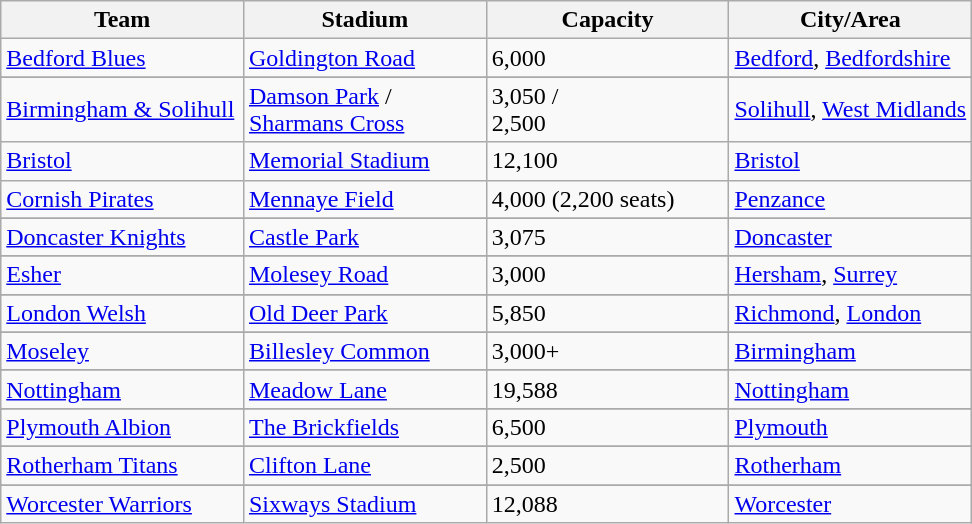<table class="wikitable sortable">
<tr>
<th width=25%>Team</th>
<th width=25%>Stadium</th>
<th width=25%>Capacity</th>
<th width=25%>City/Area</th>
</tr>
<tr>
<td><a href='#'>Bedford Blues</a></td>
<td><a href='#'>Goldington Road</a></td>
<td>6,000</td>
<td><a href='#'>Bedford</a>, <a href='#'>Bedfordshire</a></td>
</tr>
<tr>
</tr>
<tr>
<td><a href='#'>Birmingham & Solihull</a></td>
<td><a href='#'>Damson Park</a> /<br><a href='#'>Sharmans Cross</a></td>
<td>3,050 /<br>2,500</td>
<td><a href='#'>Solihull</a>, <a href='#'>West Midlands</a></td>
</tr>
<tr>
<td><a href='#'>Bristol</a></td>
<td><a href='#'>Memorial Stadium</a></td>
<td>12,100</td>
<td><a href='#'>Bristol</a></td>
</tr>
<tr>
<td><a href='#'>Cornish Pirates</a></td>
<td><a href='#'>Mennaye Field</a></td>
<td>4,000 (2,200 seats)</td>
<td><a href='#'>Penzance</a></td>
</tr>
<tr>
</tr>
<tr>
<td><a href='#'>Doncaster Knights</a></td>
<td><a href='#'>Castle Park</a></td>
<td>3,075</td>
<td><a href='#'>Doncaster</a></td>
</tr>
<tr>
</tr>
<tr>
<td><a href='#'>Esher</a></td>
<td><a href='#'>Molesey Road</a></td>
<td>3,000</td>
<td><a href='#'>Hersham</a>, <a href='#'>Surrey</a></td>
</tr>
<tr>
</tr>
<tr>
<td><a href='#'>London Welsh</a></td>
<td><a href='#'>Old Deer Park</a></td>
<td>5,850</td>
<td><a href='#'>Richmond</a>, <a href='#'>London</a></td>
</tr>
<tr>
</tr>
<tr>
<td><a href='#'>Moseley</a></td>
<td><a href='#'>Billesley Common</a></td>
<td>3,000+</td>
<td><a href='#'>Birmingham</a></td>
</tr>
<tr>
</tr>
<tr>
<td><a href='#'>Nottingham</a></td>
<td><a href='#'>Meadow Lane</a></td>
<td>19,588</td>
<td><a href='#'>Nottingham</a></td>
</tr>
<tr>
</tr>
<tr>
<td><a href='#'>Plymouth Albion</a></td>
<td><a href='#'>The Brickfields</a></td>
<td>6,500</td>
<td><a href='#'>Plymouth</a></td>
</tr>
<tr>
</tr>
<tr>
<td><a href='#'>Rotherham Titans</a></td>
<td><a href='#'>Clifton Lane</a></td>
<td>2,500</td>
<td><a href='#'>Rotherham</a></td>
</tr>
<tr>
</tr>
<tr>
<td><a href='#'>Worcester Warriors</a></td>
<td><a href='#'>Sixways Stadium</a></td>
<td>12,088</td>
<td><a href='#'>Worcester</a></td>
</tr>
</table>
